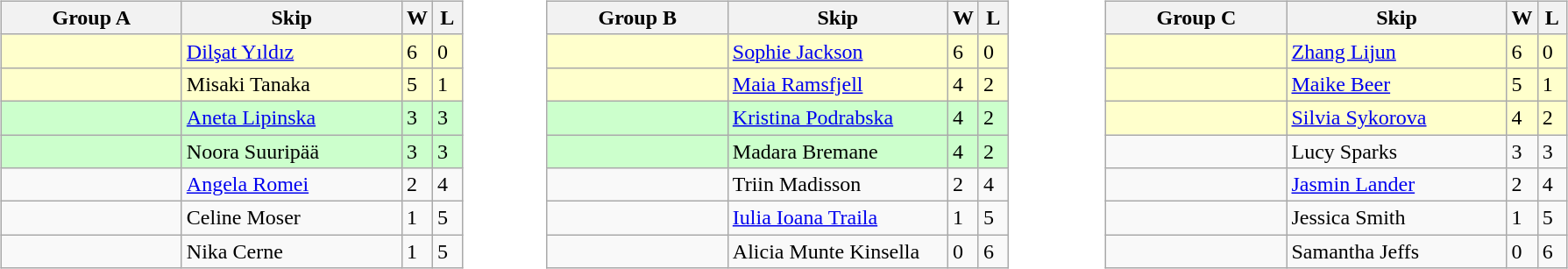<table table>
<tr>
<td valign=top width=10%><br><table class="wikitable">
<tr>
<th width=130>Group A</th>
<th width=160>Skip</th>
<th width=15>W</th>
<th width=15>L</th>
</tr>
<tr bgcolor=#ffffcc>
<td></td>
<td><a href='#'>Dilşat Yıldız</a></td>
<td>6</td>
<td>0</td>
</tr>
<tr bgcolor=#ffffcc>
<td></td>
<td>Misaki Tanaka</td>
<td>5</td>
<td>1</td>
</tr>
<tr bgcolor=#ccffcc>
<td></td>
<td><a href='#'>Aneta Lipinska</a></td>
<td>3</td>
<td>3</td>
</tr>
<tr bgcolor=#ccffcc>
<td></td>
<td>Noora Suuripää</td>
<td>3</td>
<td>3</td>
</tr>
<tr>
<td></td>
<td><a href='#'>Angela Romei</a></td>
<td>2</td>
<td>4</td>
</tr>
<tr>
<td></td>
<td>Celine Moser</td>
<td>1</td>
<td>5</td>
</tr>
<tr>
<td></td>
<td>Nika Cerne</td>
<td>1</td>
<td>5</td>
</tr>
</table>
</td>
<td valign=top width=10%><br><table class="wikitable">
<tr>
<th width=130>Group B</th>
<th width=160>Skip</th>
<th width=15>W</th>
<th width=15>L</th>
</tr>
<tr bgcolor=#ffffcc>
<td></td>
<td><a href='#'>Sophie Jackson</a></td>
<td>6</td>
<td>0</td>
</tr>
<tr bgcolor=#ffffcc>
<td></td>
<td><a href='#'>Maia Ramsfjell</a></td>
<td>4</td>
<td>2</td>
</tr>
<tr bgcolor=#ccffcc>
<td></td>
<td><a href='#'>Kristina Podrabska</a></td>
<td>4</td>
<td>2</td>
</tr>
<tr bgcolor=#ccffcc>
<td></td>
<td>Madara Bremane</td>
<td>4</td>
<td>2</td>
</tr>
<tr>
<td></td>
<td>Triin Madisson</td>
<td>2</td>
<td>4</td>
</tr>
<tr>
<td></td>
<td><a href='#'>Iulia Ioana Traila</a></td>
<td>1</td>
<td>5</td>
</tr>
<tr>
<td></td>
<td>Alicia Munte Kinsella</td>
<td>0</td>
<td>6</td>
</tr>
</table>
</td>
<td valign=top width=10%><br><table class="wikitable">
<tr>
<th width=130>Group C</th>
<th width=160>Skip</th>
<th width=15>W</th>
<th width=15>L</th>
</tr>
<tr bgcolor=#ffffcc>
<td></td>
<td><a href='#'>Zhang Lijun</a></td>
<td>6</td>
<td>0</td>
</tr>
<tr bgcolor=#ffffcc>
<td></td>
<td><a href='#'>Maike Beer</a></td>
<td>5</td>
<td>1</td>
</tr>
<tr bgcolor=#ffffcc>
<td></td>
<td><a href='#'>Silvia Sykorova</a></td>
<td>4</td>
<td>2</td>
</tr>
<tr>
<td></td>
<td>Lucy Sparks</td>
<td>3</td>
<td>3</td>
</tr>
<tr>
<td></td>
<td><a href='#'>Jasmin Lander</a></td>
<td>2</td>
<td>4</td>
</tr>
<tr>
<td></td>
<td>Jessica Smith</td>
<td>1</td>
<td>5</td>
</tr>
<tr>
<td></td>
<td>Samantha Jeffs</td>
<td>0</td>
<td>6</td>
</tr>
</table>
</td>
</tr>
</table>
